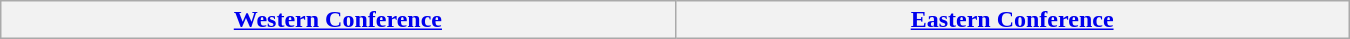<table class="wikitable" style="width:900px;">
<tr>
<th style="width:450px;"><a href='#'>Western Conference</a></th>
<th style="width:450px;"><a href='#'>Eastern Conference</a></th>
</tr>
</table>
